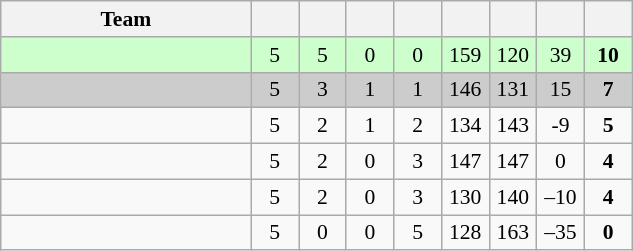<table class="wikitable" style="text-align: center; font-size:90% ">
<tr>
<th width=160>Team</th>
<th width=25></th>
<th width=25></th>
<th width=25></th>
<th width=25></th>
<th width=25></th>
<th width=25></th>
<th width=25></th>
<th width=25></th>
</tr>
<tr bgcolor=#ccffcc>
<td align=left></td>
<td>5</td>
<td>5</td>
<td>0</td>
<td>0</td>
<td>159</td>
<td>120</td>
<td>39</td>
<td><strong>10</strong></td>
</tr>
<tr bgcolor=#cccccc>
<td align=left></td>
<td>5</td>
<td>3</td>
<td>1</td>
<td>1</td>
<td>146</td>
<td>131</td>
<td>15</td>
<td><strong>7</strong></td>
</tr>
<tr>
<td align=left></td>
<td>5</td>
<td>2</td>
<td>1</td>
<td>2</td>
<td>134</td>
<td>143</td>
<td>-9</td>
<td><strong>5</strong></td>
</tr>
<tr>
<td align=left></td>
<td>5</td>
<td>2</td>
<td>0</td>
<td>3</td>
<td>147</td>
<td>147</td>
<td>0</td>
<td><strong>4</strong></td>
</tr>
<tr>
<td align=left></td>
<td>5</td>
<td>2</td>
<td>0</td>
<td>3</td>
<td>130</td>
<td>140</td>
<td>–10</td>
<td><strong>4</strong></td>
</tr>
<tr>
<td align=left></td>
<td>5</td>
<td>0</td>
<td>0</td>
<td>5</td>
<td>128</td>
<td>163</td>
<td>–35</td>
<td><strong>0</strong></td>
</tr>
</table>
